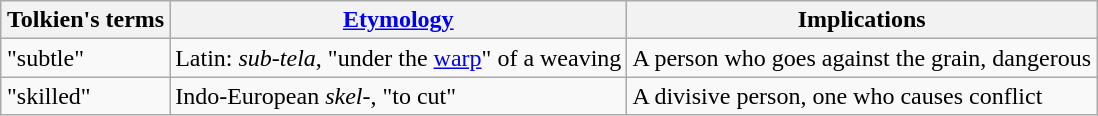<table class="wikitable" style="margin: 1em auto;">
<tr>
<th>Tolkien's terms</th>
<th><a href='#'>Etymology</a></th>
<th>Implications</th>
</tr>
<tr>
<td>"subtle"</td>
<td>Latin: <em>sub-tela</em>, "under the <a href='#'>warp</a>" of a weaving</td>
<td>A person who goes against the grain, dangerous</td>
</tr>
<tr>
<td>"skilled"</td>
<td>Indo-European <em>skel-</em>, "to cut"</td>
<td>A divisive person, one who causes conflict</td>
</tr>
</table>
